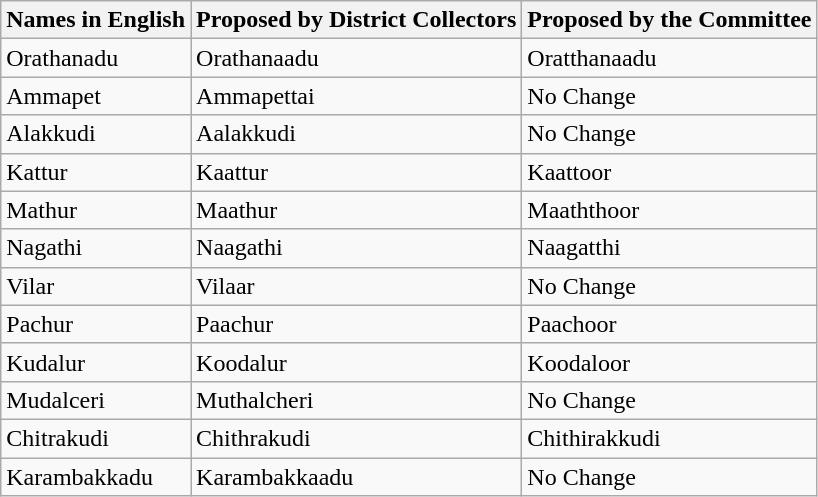<table class="wikitable">
<tr>
<th>Names in English</th>
<th>Proposed by District Collectors</th>
<th>Proposed by the Committee</th>
</tr>
<tr>
<td>Orathanadu</td>
<td>Orathanaadu</td>
<td>Oratthanaadu</td>
</tr>
<tr>
<td>Ammapet</td>
<td>Ammapettai</td>
<td>No Change</td>
</tr>
<tr>
<td>Alakkudi</td>
<td>Aalakkudi</td>
<td>No Change</td>
</tr>
<tr>
<td>Kattur</td>
<td>Kaattur</td>
<td>Kaattoor</td>
</tr>
<tr>
<td>Mathur</td>
<td>Maathur</td>
<td>Maaththoor</td>
</tr>
<tr>
<td>Nagathi</td>
<td>Naagathi</td>
<td>Naagatthi</td>
</tr>
<tr>
<td>Vilar</td>
<td>Vilaar</td>
<td>No Change</td>
</tr>
<tr>
<td>Pachur</td>
<td>Paachur</td>
<td>Paachoor</td>
</tr>
<tr>
<td>Kudalur</td>
<td>Koodalur</td>
<td>Koodaloor</td>
</tr>
<tr>
<td>Mudalceri</td>
<td>Muthalcheri</td>
<td>No Change</td>
</tr>
<tr>
<td>Chitrakudi</td>
<td>Chithrakudi</td>
<td>Chithirakkudi</td>
</tr>
<tr>
<td>Karambakkadu</td>
<td>Karambakkaadu</td>
<td>No Change</td>
</tr>
</table>
